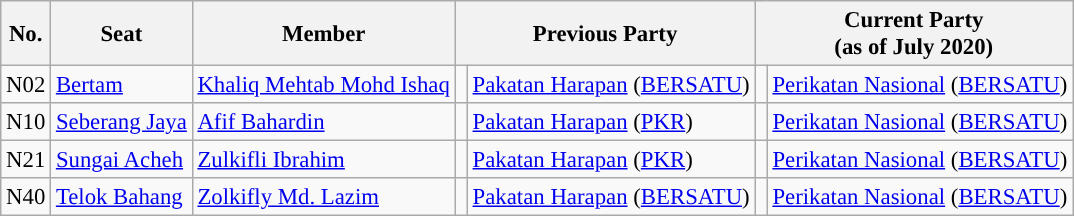<table class="wikitable sortable mw-collapsible mw-collapsed" style="font-size:95%;">
<tr>
<th scope="col">No.</th>
<th scope="col">Seat</th>
<th scope="col">Member</th>
<th colspan="2" scope="col">Previous Party</th>
<th colspan="2" scope="col">Current Party<br>(as of July 2020)</th>
</tr>
<tr>
<td>N02</td>
<td><a href='#'>Bertam</a></td>
<td><a href='#'>Khaliq Mehtab Mohd Ishaq</a></td>
<td width="1"></td>
<td><a href='#'>Pakatan Harapan</a> (<a href='#'>BERSATU</a>)</td>
<td width="1"></td>
<td><a href='#'>Perikatan Nasional</a> (<a href='#'>BERSATU</a>)</td>
</tr>
<tr>
<td>N10</td>
<td><a href='#'>Seberang Jaya</a></td>
<td><a href='#'>Afif Bahardin</a></td>
<td width="1"></td>
<td><a href='#'>Pakatan Harapan</a> (<a href='#'>PKR</a>)</td>
<td width="1"></td>
<td><a href='#'>Perikatan Nasional</a> (<a href='#'>BERSATU</a>)</td>
</tr>
<tr>
<td>N21</td>
<td><a href='#'>Sungai Acheh</a></td>
<td><a href='#'>Zulkifli Ibrahim</a></td>
<td width="1"></td>
<td><a href='#'>Pakatan Harapan</a> (<a href='#'>PKR</a>)</td>
<td width="1"></td>
<td><a href='#'>Perikatan Nasional</a> (<a href='#'>BERSATU</a>)</td>
</tr>
<tr>
<td>N40</td>
<td><a href='#'>Telok Bahang</a></td>
<td><a href='#'>Zolkifly Md. Lazim</a></td>
<td width="1"></td>
<td><a href='#'>Pakatan Harapan</a> (<a href='#'>BERSATU</a>)</td>
<td width="1"></td>
<td><a href='#'>Perikatan Nasional</a> (<a href='#'>BERSATU</a>)</td>
</tr>
</table>
